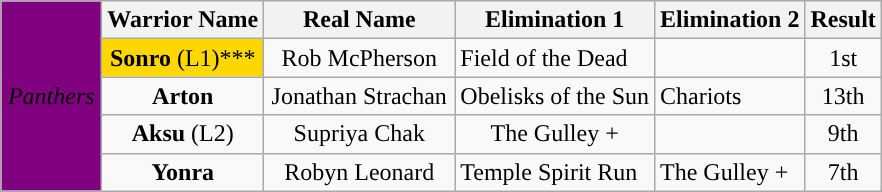<table class="wikitable">
<tr>
<td rowspan="5" bgcolor="purple" style="color:black" width="60" align="center"><em>Panthers</em></td>
<th>Warrior Name</th>
<th>Real Name</th>
<th>Elimination 1</th>
<th>Elimination 2</th>
<th>Result</th>
</tr>
<tr>
<td bgcolor="gold" align="center"><strong>Sonro</strong> (L1)***</td>
<td width="120px" align="center">Rob McPherson</td>
<td>Field of the Dead</td>
<td></td>
<td align="center">1st</td>
</tr>
<tr>
<td align="center"><strong>Arton</strong></td>
<td align="center">Jonathan Strachan</td>
<td>Obelisks of the Sun</td>
<td>Chariots</td>
<td align="center">13th</td>
</tr>
<tr>
<td align="center"><strong>Aksu</strong> (L2)</td>
<td align="center">Supriya Chak</td>
<td align="center">The Gulley +</td>
<td align="center"></td>
<td align="center">9th</td>
</tr>
<tr>
<td align="center"><strong>Yonra</strong></td>
<td align="center">Robyn Leonard</td>
<td>Temple Spirit Run</td>
<td>The Gulley +</td>
<td align="center">7th</td>
</tr>
</table>
